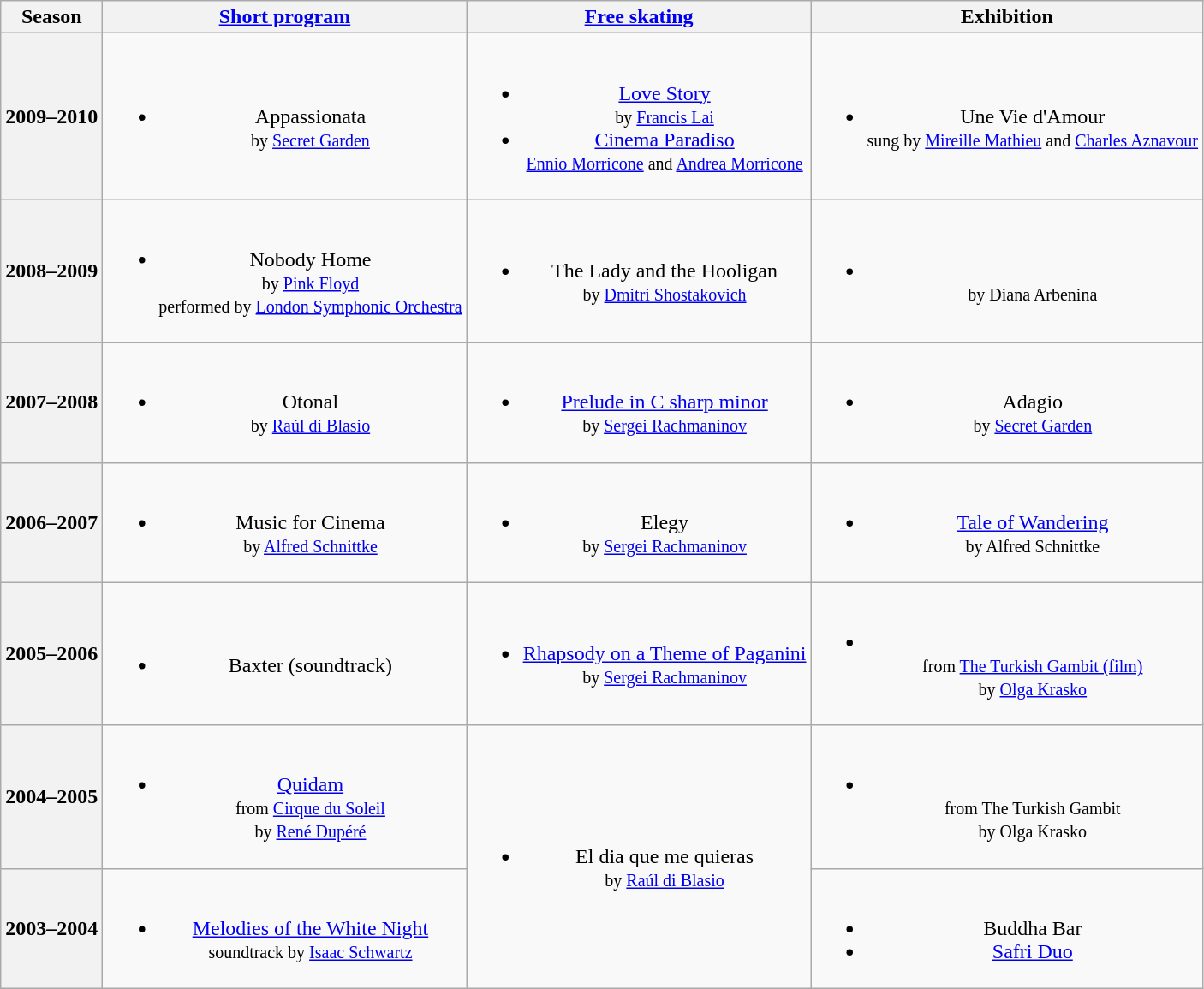<table class="wikitable" style="text-align:center">
<tr>
<th>Season</th>
<th><a href='#'>Short program</a></th>
<th><a href='#'>Free skating</a></th>
<th>Exhibition</th>
</tr>
<tr>
<th>2009–2010</th>
<td><br><ul><li>Appassionata <br><small> by <a href='#'>Secret Garden</a> </small></li></ul></td>
<td><br><ul><li><a href='#'>Love Story</a> <br><small> by <a href='#'>Francis Lai</a> </small></li><li><a href='#'>Cinema Paradiso</a> <br><small><a href='#'>Ennio Morricone</a> and <a href='#'>Andrea Morricone</a></small></li></ul></td>
<td><br><ul><li>Une Vie d'Amour <br><small> sung by <a href='#'>Mireille Mathieu</a> and <a href='#'>Charles Aznavour</a> </small></li></ul></td>
</tr>
<tr>
<th>2008–2009</th>
<td><br><ul><li>Nobody Home <br><small> by <a href='#'>Pink Floyd</a> <br> performed by <a href='#'>London Symphonic Orchestra</a> </small></li></ul></td>
<td><br><ul><li>The Lady and the Hooligan <br> <small> by <a href='#'>Dmitri Shostakovich</a> </small></li></ul></td>
<td><br><ul><li> <br><small> by Diana Arbenina </small></li></ul></td>
</tr>
<tr>
<th>2007–2008</th>
<td><br><ul><li>Otonal <br><small> by <a href='#'>Raúl di Blasio</a></small></li></ul></td>
<td><br><ul><li><a href='#'>Prelude in C sharp minor</a> <br><small> by <a href='#'>Sergei Rachmaninov</a> </small></li></ul></td>
<td><br><ul><li>Adagio <br><small> by <a href='#'>Secret Garden</a> </small></li></ul></td>
</tr>
<tr>
<th>2006–2007</th>
<td><br><ul><li>Music for Cinema <br><small> by <a href='#'>Alfred Schnittke</a></small></li></ul></td>
<td><br><ul><li>Elegy <br><small> by <a href='#'>Sergei Rachmaninov</a></small></li></ul></td>
<td><br><ul><li><a href='#'>Tale of Wandering</a> <br><small> by Alfred Schnittke </small></li></ul></td>
</tr>
<tr>
<th>2005–2006</th>
<td><br><ul><li>Baxter (soundtrack)</li></ul></td>
<td><br><ul><li><a href='#'>Rhapsody on a Theme of Paganini</a><br> <small> by <a href='#'>Sergei Rachmaninov</a></small></li></ul></td>
<td><br><ul><li> <br><small> from <a href='#'>The Turkish Gambit (film)</a> <br> by <a href='#'>Olga Krasko</a></small></li></ul></td>
</tr>
<tr>
<th>2004–2005</th>
<td><br><ul><li><a href='#'>Quidam</a> <br><small> from <a href='#'>Cirque du Soleil</a> <br> by <a href='#'>René Dupéré</a> </small></li></ul></td>
<td rowspan=2><br><ul><li>El dia que me quieras <br><small> by <a href='#'>Raúl di Blasio</a></small></li></ul></td>
<td><br><ul><li> <br><small> from The Turkish Gambit <br> by Olga Krasko</small></li></ul></td>
</tr>
<tr>
<th>2003–2004</th>
<td><br><ul><li><a href='#'>Melodies of the White Night</a> <br><small> soundtrack by <a href='#'>Isaac Schwartz</a></small></li></ul></td>
<td><br><ul><li>Buddha Bar</li><li><a href='#'>Safri Duo</a></li></ul></td>
</tr>
</table>
